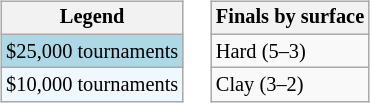<table>
<tr valign=top>
<td><br><table class=wikitable style="font-size:85%">
<tr>
<th>Legend</th>
</tr>
<tr style="background:lightblue;">
<td>$25,000 tournaments</td>
</tr>
<tr style="background:#f0f8ff;">
<td>$10,000 tournaments</td>
</tr>
</table>
</td>
<td><br><table class=wikitable style="font-size:85%">
<tr>
<th>Finals by surface</th>
</tr>
<tr>
<td>Hard (5–3)</td>
</tr>
<tr>
<td>Clay (3–2)</td>
</tr>
</table>
</td>
</tr>
</table>
